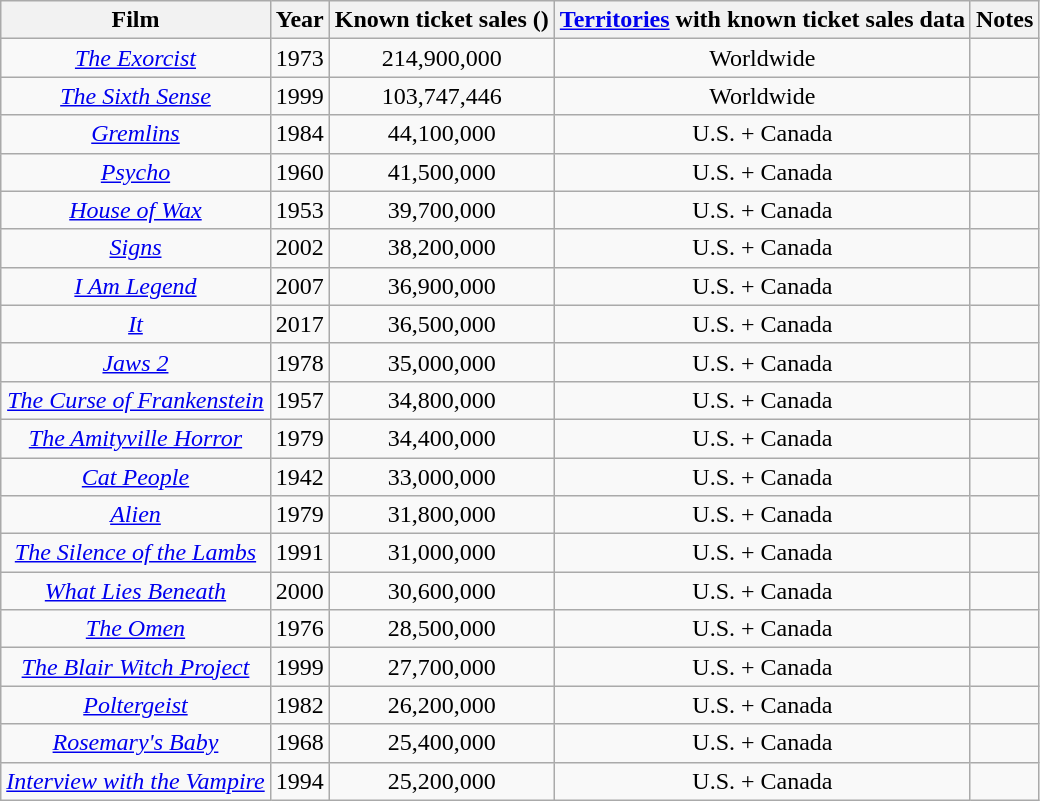<table class="wikitable sortable" style="text-align:center">
<tr>
<th>Film</th>
<th>Year</th>
<th>Known ticket sales ()</th>
<th><a href='#'>Territories</a> with known ticket sales data</th>
<th class="unsortable">Notes</th>
</tr>
<tr>
<td><em><a href='#'>The Exorcist</a></em></td>
<td>1973</td>
<td>214,900,000</td>
<td>Worldwide</td>
<td></td>
</tr>
<tr>
<td><em><a href='#'>The Sixth Sense</a></em></td>
<td>1999</td>
<td>103,747,446</td>
<td>Worldwide</td>
<td></td>
</tr>
<tr>
<td><em><a href='#'>Gremlins</a></em></td>
<td>1984</td>
<td>44,100,000</td>
<td>U.S. + Canada</td>
<td></td>
</tr>
<tr>
<td><a href='#'><em>Psycho</em></a></td>
<td>1960</td>
<td>41,500,000</td>
<td>U.S. + Canada</td>
<td></td>
</tr>
<tr>
<td><a href='#'><em>House of Wax</em></a></td>
<td>1953</td>
<td>39,700,000</td>
<td>U.S. + Canada</td>
<td></td>
</tr>
<tr>
<td><a href='#'><em>Signs</em></a></td>
<td>2002</td>
<td>38,200,000</td>
<td>U.S. + Canada</td>
<td></td>
</tr>
<tr>
<td><a href='#'><em>I Am Legend</em></a></td>
<td>2007</td>
<td>36,900,000</td>
<td>U.S. + Canada</td>
<td></td>
</tr>
<tr>
<td><a href='#'><em>It</em></a></td>
<td>2017</td>
<td>36,500,000</td>
<td>U.S. + Canada</td>
<td></td>
</tr>
<tr>
<td><em><a href='#'>Jaws 2</a></em></td>
<td>1978</td>
<td>35,000,000</td>
<td>U.S. + Canada</td>
<td></td>
</tr>
<tr>
<td><em><a href='#'>The Curse of Frankenstein</a></em></td>
<td>1957</td>
<td>34,800,000</td>
<td>U.S. + Canada</td>
<td></td>
</tr>
<tr>
<td><a href='#'><em>The Amityville Horror</em></a></td>
<td>1979</td>
<td>34,400,000</td>
<td>U.S. + Canada</td>
<td></td>
</tr>
<tr>
<td><a href='#'><em>Cat People</em></a></td>
<td>1942</td>
<td>33,000,000</td>
<td>U.S. + Canada</td>
<td></td>
</tr>
<tr>
<td><a href='#'><em>Alien</em></a></td>
<td>1979</td>
<td>31,800,000</td>
<td>U.S. + Canada</td>
<td></td>
</tr>
<tr>
<td><a href='#'><em>The Silence of the Lambs</em></a></td>
<td>1991</td>
<td>31,000,000</td>
<td>U.S. + Canada</td>
<td></td>
</tr>
<tr>
<td><em><a href='#'>What Lies Beneath</a></em></td>
<td>2000</td>
<td>30,600,000</td>
<td>U.S. + Canada</td>
<td></td>
</tr>
<tr>
<td><em><a href='#'>The Omen</a></em></td>
<td>1976</td>
<td>28,500,000</td>
<td>U.S. + Canada</td>
<td></td>
</tr>
<tr>
<td><em><a href='#'>The Blair Witch Project</a></em></td>
<td>1999</td>
<td>27,700,000</td>
<td>U.S. + Canada</td>
<td></td>
</tr>
<tr>
<td><a href='#'><em>Poltergeist</em></a></td>
<td>1982</td>
<td>26,200,000</td>
<td>U.S. + Canada</td>
<td></td>
</tr>
<tr>
<td><a href='#'><em>Rosemary's Baby</em></a></td>
<td>1968</td>
<td>25,400,000</td>
<td>U.S. + Canada</td>
<td></td>
</tr>
<tr>
<td><a href='#'><em>Interview with the Vampire</em></a></td>
<td>1994</td>
<td>25,200,000</td>
<td>U.S. + Canada</td>
<td></td>
</tr>
</table>
